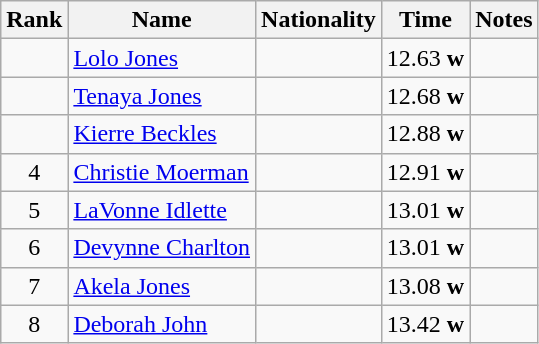<table class="wikitable sortable" style="text-align:center">
<tr>
<th>Rank</th>
<th>Name</th>
<th>Nationality</th>
<th>Time</th>
<th>Notes</th>
</tr>
<tr>
<td align=center></td>
<td align=left><a href='#'>Lolo Jones</a></td>
<td align=left></td>
<td>12.63 <strong>w</strong></td>
<td></td>
</tr>
<tr>
<td align=center></td>
<td align=left><a href='#'>Tenaya Jones</a></td>
<td align=left></td>
<td>12.68 <strong>w</strong></td>
<td></td>
</tr>
<tr>
<td align=center></td>
<td align=left><a href='#'>Kierre Beckles</a></td>
<td align=left></td>
<td>12.88 <strong>w</strong></td>
<td></td>
</tr>
<tr>
<td align=center>4</td>
<td align=left><a href='#'>Christie Moerman</a></td>
<td align=left></td>
<td>12.91 <strong>w</strong></td>
<td></td>
</tr>
<tr>
<td align=center>5</td>
<td align=left><a href='#'>LaVonne Idlette</a></td>
<td align=left></td>
<td>13.01 <strong>w</strong></td>
<td></td>
</tr>
<tr>
<td align=center>6</td>
<td align=left><a href='#'>Devynne Charlton</a></td>
<td align=left></td>
<td>13.01 <strong>w</strong></td>
<td></td>
</tr>
<tr>
<td align=center>7</td>
<td align=left><a href='#'>Akela Jones</a></td>
<td align=left></td>
<td>13.08 <strong>w</strong></td>
<td></td>
</tr>
<tr>
<td align=center>8</td>
<td align=left><a href='#'>Deborah John</a></td>
<td align=left></td>
<td>13.42 <strong>w</strong></td>
<td></td>
</tr>
</table>
